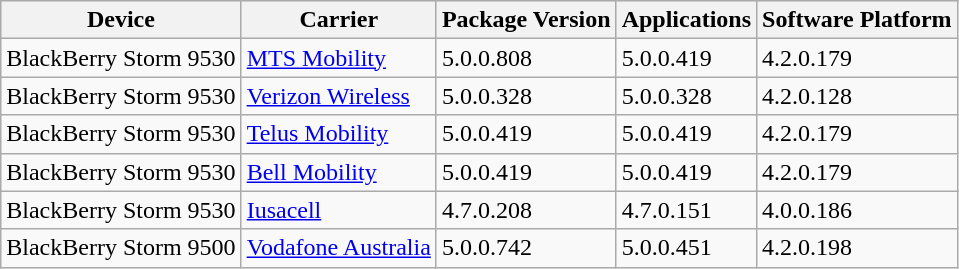<table class="sortable wikitable">
<tr style="background:#ececec;">
<th>Device</th>
<th>Carrier</th>
<th>Package Version</th>
<th>Applications</th>
<th>Software Platform</th>
</tr>
<tr>
<td>BlackBerry Storm 9530</td>
<td><a href='#'>MTS Mobility</a></td>
<td>5.0.0.808</td>
<td>5.0.0.419</td>
<td>4.2.0.179</td>
</tr>
<tr>
<td>BlackBerry Storm 9530</td>
<td><a href='#'>Verizon Wireless</a></td>
<td>5.0.0.328</td>
<td>5.0.0.328</td>
<td>4.2.0.128</td>
</tr>
<tr>
<td>BlackBerry Storm 9530</td>
<td><a href='#'>Telus Mobility</a></td>
<td>5.0.0.419</td>
<td>5.0.0.419</td>
<td>4.2.0.179</td>
</tr>
<tr>
<td>BlackBerry Storm 9530</td>
<td><a href='#'>Bell Mobility</a></td>
<td>5.0.0.419</td>
<td>5.0.0.419</td>
<td>4.2.0.179</td>
</tr>
<tr>
<td>BlackBerry Storm 9530</td>
<td><a href='#'>Iusacell</a></td>
<td>4.7.0.208</td>
<td>4.7.0.151</td>
<td>4.0.0.186</td>
</tr>
<tr>
<td>BlackBerry Storm 9500</td>
<td><a href='#'>Vodafone Australia</a></td>
<td>5.0.0.742</td>
<td>5.0.0.451</td>
<td>4.2.0.198</td>
</tr>
</table>
